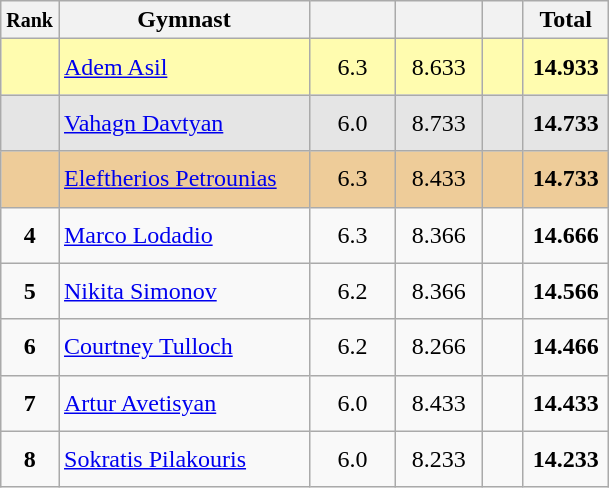<table style="text-align:center;" class="wikitable sortable">
<tr>
<th scope="col" style="width:15px;"><small>Rank</small></th>
<th scope="col" style="width:160px;">Gymnast</th>
<th scope="col" style="width:50px;"><small></small></th>
<th scope="col" style="width:50px;"><small></small></th>
<th scope="col" style="width:20px;"><small></small></th>
<th scope="col" style="width:50px;">Total</th>
</tr>
<tr style="background:#fffcaf;">
<td scope="row" style="text-align:center"><strong></strong></td>
<td style="height:30px; text-align:left;"> <a href='#'>Adem Asil</a></td>
<td>6.3</td>
<td>8.633</td>
<td></td>
<td><strong>14.933</strong></td>
</tr>
<tr style="background:#e5e5e5;">
<td scope="row" style="text-align:center"><strong></strong></td>
<td style="height:30px; text-align:left;"> <a href='#'>Vahagn Davtyan</a></td>
<td>6.0</td>
<td>8.733</td>
<td></td>
<td><strong>14.733</strong></td>
</tr>
<tr style="background:#ec9;">
<td scope="row" style="text-align:center"><strong></strong></td>
<td style="height:30px; text-align:left;"> <a href='#'>Eleftherios Petrounias</a></td>
<td>6.3</td>
<td>8.433</td>
<td></td>
<td><strong>14.733</strong></td>
</tr>
<tr>
<td scope="row" style="text-align:center"><strong>4</strong></td>
<td style="height:30px; text-align:left;"> <a href='#'>Marco Lodadio</a></td>
<td>6.3</td>
<td>8.366</td>
<td></td>
<td><strong>14.666</strong></td>
</tr>
<tr>
<td scope="row" style="text-align:center"><strong>5</strong></td>
<td style="height:30px; text-align:left;"> <a href='#'>Nikita Simonov</a></td>
<td>6.2</td>
<td>8.366</td>
<td></td>
<td><strong>14.566</strong></td>
</tr>
<tr>
<td scope="row" style="text-align:center"><strong>6</strong></td>
<td style="height:30px; text-align:left;"> <a href='#'>Courtney Tulloch</a></td>
<td>6.2</td>
<td>8.266</td>
<td></td>
<td><strong>14.466</strong></td>
</tr>
<tr>
<td scope="row" style="text-align:center"><strong>7</strong></td>
<td style="height:30px; text-align:left;"> <a href='#'>Artur Avetisyan</a></td>
<td>6.0</td>
<td>8.433</td>
<td></td>
<td><strong>14.433</strong></td>
</tr>
<tr>
<td scope="row" style="text-align:center"><strong>8</strong></td>
<td style="height:30px; text-align:left;"> <a href='#'>Sokratis Pilakouris</a></td>
<td>6.0</td>
<td>8.233</td>
<td></td>
<td><strong>14.233</strong></td>
</tr>
</table>
